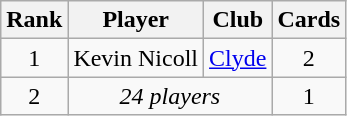<table class="wikitable" style="text-align:center">
<tr>
<th>Rank</th>
<th>Player</th>
<th>Club</th>
<th>Cards</th>
</tr>
<tr>
<td>1</td>
<td align="left"> Kevin Nicoll</td>
<td align="left"><a href='#'>Clyde</a></td>
<td>2</td>
</tr>
<tr>
<td>2</td>
<td colspan="2"><em>24 players</em></td>
<td>1</td>
</tr>
</table>
